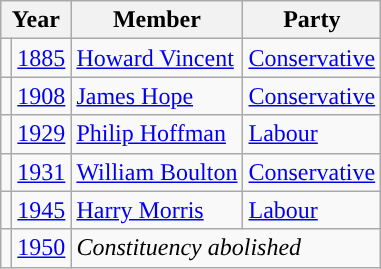<table class="wikitable">
<tr>
<th colspan="2">Year</th>
<th>Member</th>
<th>Party</th>
</tr>
<tr>
<td style="color:inherit;background-color: "></td>
<td><a href='#'>1885</a></td>
<td><a href='#'>Howard Vincent</a></td>
<td><a href='#'>Conservative</a></td>
</tr>
<tr>
<td style="color:inherit;background-color: "></td>
<td><a href='#'>1908</a></td>
<td><a href='#'>James Hope</a></td>
<td><a href='#'>Conservative</a></td>
</tr>
<tr>
<td style="color:inherit;background-color: "></td>
<td><a href='#'>1929</a></td>
<td><a href='#'>Philip Hoffman</a></td>
<td><a href='#'>Labour</a></td>
</tr>
<tr>
<td style="color:inherit;background-color: "></td>
<td><a href='#'>1931</a></td>
<td><a href='#'>William Boulton</a></td>
<td><a href='#'>Conservative</a></td>
</tr>
<tr>
<td style="color:inherit;background-color: "></td>
<td><a href='#'>1945</a></td>
<td><a href='#'>Harry Morris</a></td>
<td><a href='#'>Labour</a></td>
</tr>
<tr>
<td></td>
<td><a href='#'>1950</a></td>
<td colspan="2"><em>Constituency abolished</em></td>
</tr>
</table>
